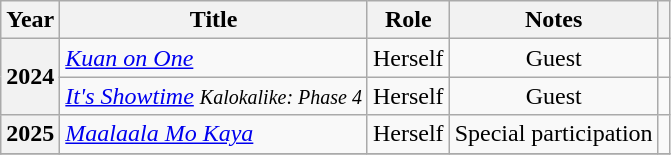<table class="wikitable plainrowheaders sortable" style="text-align:center">
<tr>
<th scope="col">Year</th>
<th scope="col">Title</th>
<th scope="col">Role</th>
<th scope="col">Notes</th>
<th class="unsortable"></th>
</tr>
<tr>
<th scope="row" rowspan="2">2024</th>
<td style="text-align:left"><em><a href='#'>Kuan on One</a></em></td>
<td>Herself</td>
<td>Guest</td>
<td></td>
</tr>
<tr>
<td style="text-align:left"><em><a href='#'>It's Showtime</a> <small>Kalokalike: Phase 4</small></em></td>
<td>Herself</td>
<td>Guest</td>
<td></td>
</tr>
<tr>
<th scope="row" rowspan="1">2025</th>
<td style="text-align:left"><em><a href='#'>Maalaala Mo Kaya</a></em></td>
<td>Herself</td>
<td>Special participation</td>
<td></td>
</tr>
<tr>
</tr>
</table>
